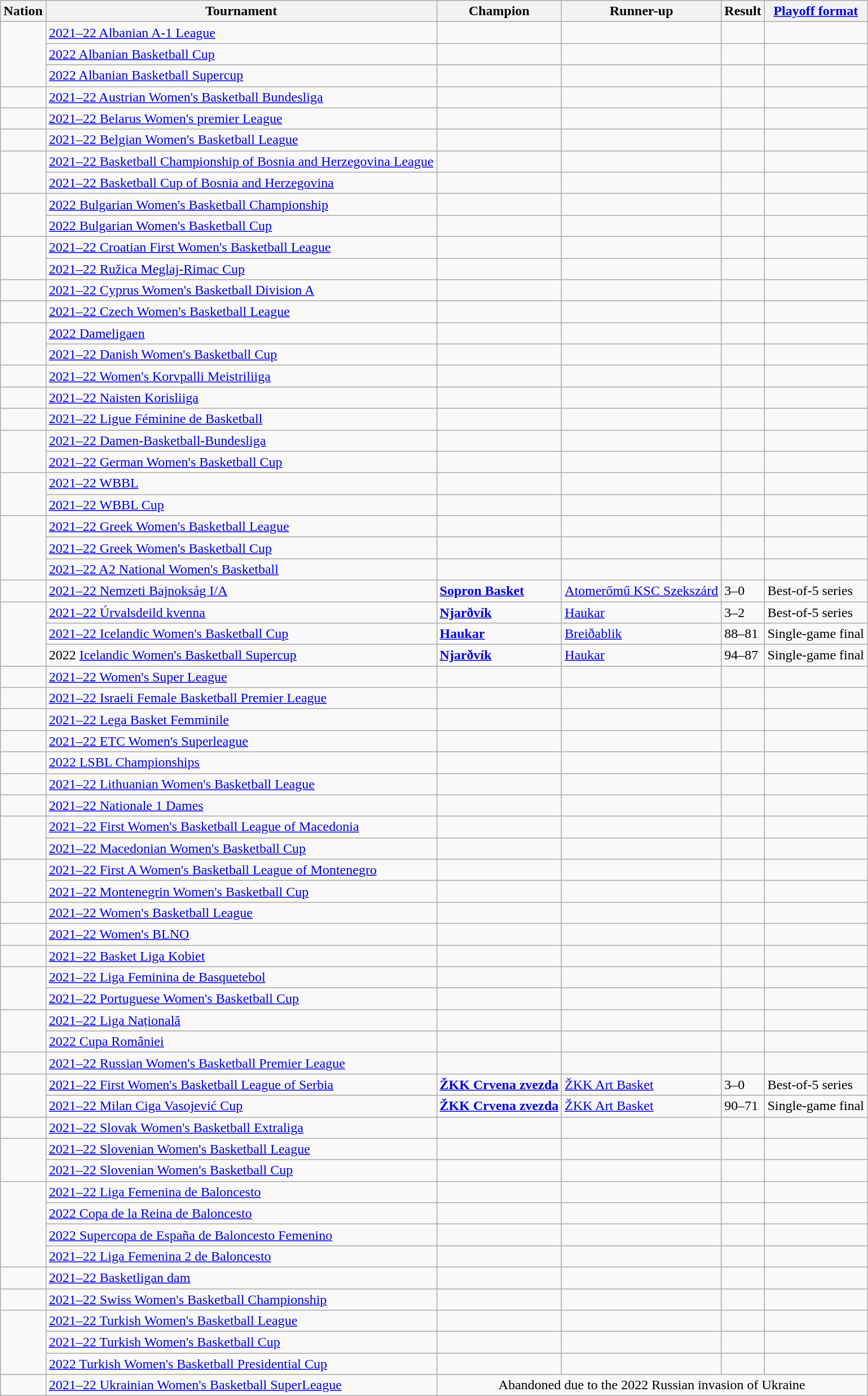<table class="wikitable">
<tr>
<th>Nation</th>
<th>Tournament</th>
<th>Champion</th>
<th>Runner-up</th>
<th>Result</th>
<th><a href='#'>Playoff format</a></th>
</tr>
<tr>
<td rowspan="3"></td>
<td><a href='#'>2021–22 Albanian A-1 League</a></td>
<td></td>
<td></td>
<td></td>
<td></td>
</tr>
<tr>
<td><a href='#'>2022 Albanian Basketball Cup</a></td>
<td></td>
<td></td>
<td></td>
<td></td>
</tr>
<tr>
<td><a href='#'>2022 Albanian Basketball Supercup</a></td>
<td></td>
<td></td>
<td></td>
<td></td>
</tr>
<tr>
<td></td>
<td><a href='#'>2021–22 Austrian Women's Basketball Bundesliga</a></td>
<td></td>
<td></td>
<td></td>
<td></td>
</tr>
<tr>
<td></td>
<td><a href='#'>2021–22 Belarus Women's premier League</a></td>
<td></td>
<td></td>
<td></td>
<td></td>
</tr>
<tr>
<td></td>
<td><a href='#'>2021–22 Belgian Women's Basketball League</a></td>
<td></td>
<td></td>
<td></td>
<td></td>
</tr>
<tr>
<td rowspan="2"></td>
<td><a href='#'>2021–22 Basketball Championship of Bosnia and Herzegovina League</a></td>
<td></td>
<td></td>
<td></td>
<td></td>
</tr>
<tr>
<td><a href='#'>2021–22 Basketball Cup of Bosnia and Herzegovina</a></td>
<td></td>
<td></td>
<td></td>
<td></td>
</tr>
<tr>
<td rowspan="2"></td>
<td><a href='#'>2022 Bulgarian Women's Basketball Championship</a></td>
<td></td>
<td></td>
<td></td>
<td></td>
</tr>
<tr>
<td><a href='#'>2022 Bulgarian Women's Basketball Cup</a></td>
<td></td>
<td></td>
<td></td>
<td></td>
</tr>
<tr>
<td rowspan="2"></td>
<td><a href='#'>2021–22 Croatian First Women's Basketball League</a></td>
<td></td>
<td></td>
<td></td>
<td></td>
</tr>
<tr>
<td><a href='#'>2021–22 Ružica Meglaj-Rimac Cup</a></td>
<td></td>
<td></td>
<td></td>
<td></td>
</tr>
<tr>
<td></td>
<td><a href='#'>2021–22 Cyprus Women's Basketball Division A</a></td>
<td></td>
<td></td>
<td></td>
<td></td>
</tr>
<tr>
<td></td>
<td><a href='#'>2021–22 Czech Women's Basketball League</a></td>
<td></td>
<td></td>
<td></td>
<td></td>
</tr>
<tr>
<td rowspan="2"></td>
<td><a href='#'>2022 Dameligaen</a></td>
<td></td>
<td></td>
<td></td>
<td></td>
</tr>
<tr>
<td><a href='#'>2021–22 Danish Women's Basketball Cup</a></td>
<td></td>
<td></td>
<td></td>
<td></td>
</tr>
<tr>
<td></td>
<td><a href='#'>2021–22 Women's Korvpalli Meistriliiga</a></td>
<td></td>
<td></td>
<td></td>
<td></td>
</tr>
<tr>
<td></td>
<td><a href='#'>2021–22 Naisten Korisliiga</a></td>
<td></td>
<td></td>
<td></td>
<td></td>
</tr>
<tr>
<td></td>
<td><a href='#'>2021–22 Ligue Féminine de Basketball</a></td>
<td></td>
<td></td>
<td></td>
<td></td>
</tr>
<tr>
<td rowspan="2"></td>
<td><a href='#'>2021–22 Damen-Basketball-Bundesliga</a></td>
<td></td>
<td></td>
<td></td>
<td></td>
</tr>
<tr>
<td><a href='#'>2021–22 German Women's Basketball Cup</a></td>
<td></td>
<td></td>
<td></td>
<td></td>
</tr>
<tr>
<td rowspan="2"></td>
<td><a href='#'>2021–22 WBBL</a></td>
<td></td>
<td></td>
<td></td>
<td></td>
</tr>
<tr>
<td><a href='#'>2021–22 WBBL Cup</a></td>
<td></td>
<td></td>
<td></td>
<td></td>
</tr>
<tr>
<td rowspan="3"></td>
<td><a href='#'>2021–22 Greek Women's Basketball League</a></td>
<td></td>
<td></td>
<td></td>
<td></td>
</tr>
<tr>
<td><a href='#'>2021–22 Greek Women's Basketball Cup</a></td>
<td></td>
<td></td>
<td></td>
<td></td>
</tr>
<tr>
<td><a href='#'>2021–22 A2 National Women's Basketball</a></td>
<td></td>
<td></td>
<td></td>
<td></td>
</tr>
<tr>
<td></td>
<td><a href='#'>2021–22 Nemzeti Bajnokság I/A</a></td>
<td><strong><a href='#'>Sopron Basket</a></strong></td>
<td><a href='#'>Atomerőmű KSC Szekszárd</a></td>
<td>3–0</td>
<td>Best-of-5 series</td>
</tr>
<tr>
<td rowspan="3"></td>
<td><a href='#'>2021–22 Úrvalsdeild kvenna</a></td>
<td><strong><a href='#'>Njarðvík</a></strong></td>
<td><a href='#'>Haukar</a></td>
<td>3–2</td>
<td>Best-of-5 series</td>
</tr>
<tr>
<td><a href='#'>2021–22 Icelandic Women's Basketball Cup</a></td>
<td><strong><a href='#'>Haukar</a></strong></td>
<td><a href='#'>Breiðablik</a></td>
<td>88–81</td>
<td>Single-game final</td>
</tr>
<tr>
<td>2022 <a href='#'>Icelandic Women's Basketball Supercup</a></td>
<td><strong><a href='#'>Njarðvík</a></strong></td>
<td><a href='#'>Haukar</a></td>
<td>94–87</td>
<td>Single-game final</td>
</tr>
<tr>
<td></td>
<td><a href='#'>2021–22 Women's Super League</a></td>
<td></td>
<td></td>
<td></td>
<td></td>
</tr>
<tr>
<td></td>
<td><a href='#'>2021–22 Israeli Female Basketball Premier League</a></td>
<td></td>
<td></td>
<td></td>
<td></td>
</tr>
<tr>
<td></td>
<td><a href='#'>2021–22 Lega Basket Femminile</a></td>
<td></td>
<td></td>
<td></td>
<td></td>
</tr>
<tr>
<td></td>
<td><a href='#'>2021–22 ETC Women's Superleague</a></td>
<td></td>
<td></td>
<td></td>
<td></td>
</tr>
<tr>
<td></td>
<td><a href='#'>2022 LSBL Championships</a></td>
<td></td>
<td></td>
<td></td>
<td></td>
</tr>
<tr>
<td></td>
<td><a href='#'>2021–22 Lithuanian Women's Basketball League</a></td>
<td></td>
<td></td>
<td></td>
<td></td>
</tr>
<tr>
<td></td>
<td><a href='#'>2021–22 Nationale 1 Dames</a></td>
<td></td>
<td></td>
<td></td>
<td></td>
</tr>
<tr>
<td rowspan="2"></td>
<td><a href='#'>2021–22 First Women's Basketball League of Macedonia</a></td>
<td></td>
<td></td>
<td></td>
<td></td>
</tr>
<tr>
<td><a href='#'>2021–22 Macedonian Women's Basketball Cup</a></td>
<td></td>
<td></td>
<td></td>
<td></td>
</tr>
<tr>
<td rowspan="2"></td>
<td><a href='#'>2021–22 First A Women's Basketball League of Montenegro</a></td>
<td></td>
<td></td>
<td></td>
<td></td>
</tr>
<tr>
<td><a href='#'>2021–22 Montenegrin Women's Basketball Cup</a></td>
<td></td>
<td></td>
<td></td>
<td></td>
</tr>
<tr>
<td></td>
<td><a href='#'>2021–22 Women's Basketball League</a></td>
<td></td>
<td></td>
<td></td>
<td></td>
</tr>
<tr>
<td></td>
<td><a href='#'>2021–22 Women's BLNO</a></td>
<td></td>
<td></td>
<td></td>
<td></td>
</tr>
<tr>
<td></td>
<td><a href='#'>2021–22 Basket Liga Kobiet</a></td>
<td></td>
<td></td>
<td></td>
<td></td>
</tr>
<tr>
<td rowspan="2"></td>
<td><a href='#'>2021–22 Liga Feminina de Basquetebol</a></td>
<td></td>
<td></td>
<td></td>
<td></td>
</tr>
<tr>
<td><a href='#'>2021–22 Portuguese Women's Basketball Cup</a></td>
<td></td>
<td></td>
<td></td>
<td></td>
</tr>
<tr>
<td rowspan="2"></td>
<td><a href='#'>2021–22 Liga Națională</a></td>
<td></td>
<td></td>
<td></td>
<td></td>
</tr>
<tr>
<td><a href='#'>2022 Cupa României</a></td>
<td></td>
<td></td>
<td></td>
<td></td>
</tr>
<tr>
<td></td>
<td><a href='#'>2021–22 Russian Women's Basketball Premier League</a></td>
<td></td>
<td></td>
<td></td>
<td></td>
</tr>
<tr>
<td rowspan="2"></td>
<td><a href='#'>2021–22 First Women's Basketball League of Serbia</a></td>
<td><strong><a href='#'>ŽKK Crvena zvezda</a></strong></td>
<td><a href='#'>ŽKK Art Basket</a></td>
<td>3–0</td>
<td>Best-of-5 series</td>
</tr>
<tr>
<td><a href='#'>2021–22 Milan Ciga Vasojević Cup</a></td>
<td><strong><a href='#'>ŽKK Crvena zvezda</a></strong></td>
<td><a href='#'>ŽKK Art Basket</a></td>
<td>90–71</td>
<td>Single-game final</td>
</tr>
<tr>
<td></td>
<td><a href='#'>2021–22 Slovak Women's Basketball Extraliga</a></td>
<td></td>
<td></td>
<td></td>
<td></td>
</tr>
<tr>
<td rowspan="2"></td>
<td><a href='#'>2021–22 Slovenian Women's Basketball League</a></td>
<td></td>
<td></td>
<td></td>
<td></td>
</tr>
<tr>
<td><a href='#'>2021–22 Slovenian Women's Basketball Cup</a></td>
<td></td>
<td></td>
<td></td>
<td></td>
</tr>
<tr>
<td rowspan="4"></td>
<td><a href='#'>2021–22 Liga Femenina de Baloncesto</a></td>
<td></td>
<td></td>
<td></td>
<td></td>
</tr>
<tr>
<td><a href='#'>2022 Copa de la Reina de Baloncesto</a></td>
<td></td>
<td></td>
<td></td>
<td></td>
</tr>
<tr>
<td><a href='#'>2022 Supercopa de España de Baloncesto Femenino</a></td>
<td></td>
<td></td>
<td></td>
<td></td>
</tr>
<tr>
<td><a href='#'>2021–22 Liga Femenina 2 de Baloncesto</a></td>
<td></td>
<td></td>
<td></td>
<td></td>
</tr>
<tr>
<td></td>
<td><a href='#'>2021–22 Basketligan dam</a></td>
<td></td>
<td></td>
<td></td>
<td></td>
</tr>
<tr>
<td></td>
<td><a href='#'>2021–22 Swiss Women's Basketball Championship</a></td>
<td></td>
<td></td>
<td></td>
<td></td>
</tr>
<tr>
<td rowspan="3"></td>
<td><a href='#'>2021–22 Turkish Women's Basketball League</a></td>
<td></td>
<td></td>
<td></td>
<td></td>
</tr>
<tr>
<td><a href='#'>2021–22 Turkish Women's Basketball Cup</a></td>
<td></td>
<td></td>
<td></td>
<td></td>
</tr>
<tr>
<td><a href='#'>2022 Turkish Women's Basketball Presidential Cup</a></td>
<td></td>
<td></td>
<td></td>
<td></td>
</tr>
<tr>
<td></td>
<td><a href='#'>2021–22 Ukrainian Women's Basketball SuperLeague</a></td>
<td colspan=4 align=center>Abandoned due to the 2022 Russian invasion of Ukraine</td>
</tr>
</table>
